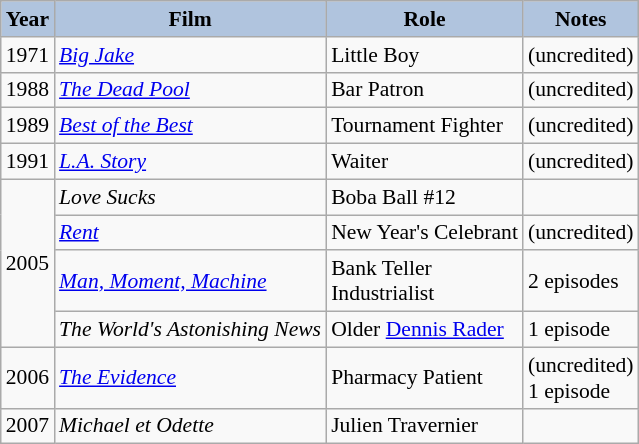<table class="wikitable" style="font-size:90%;">
<tr>
<th style="background:#B0C4DE;">Year</th>
<th style="background:#B0C4DE;">Film</th>
<th style="background:#B0C4DE;">Role</th>
<th style="background:#B0C4DE;">Notes</th>
</tr>
<tr>
<td>1971</td>
<td><em><a href='#'>Big Jake</a></em></td>
<td>Little Boy</td>
<td>(uncredited)</td>
</tr>
<tr>
<td>1988</td>
<td><em><a href='#'>The Dead Pool</a></em></td>
<td>Bar Patron</td>
<td>(uncredited)</td>
</tr>
<tr>
<td>1989</td>
<td><em><a href='#'>Best of the Best</a></em></td>
<td>Tournament Fighter</td>
<td>(uncredited)</td>
</tr>
<tr>
<td>1991</td>
<td><em><a href='#'>L.A. Story</a></em></td>
<td>Waiter</td>
<td>(uncredited)</td>
</tr>
<tr>
<td rowspan="4">2005</td>
<td><em>Love Sucks</em></td>
<td>Boba Ball #12</td>
<td></td>
</tr>
<tr>
<td><em><a href='#'>Rent</a></em></td>
<td>New Year's Celebrant</td>
<td>(uncredited)</td>
</tr>
<tr>
<td><em><a href='#'>Man, Moment, Machine</a></em></td>
<td>Bank Teller<br>Industrialist</td>
<td>2 episodes</td>
</tr>
<tr>
<td><em>The World's Astonishing News</em></td>
<td>Older <a href='#'>Dennis Rader</a></td>
<td>1 episode</td>
</tr>
<tr>
<td>2006</td>
<td><em><a href='#'>The Evidence</a></em></td>
<td>Pharmacy Patient</td>
<td>(uncredited)<br>1 episode</td>
</tr>
<tr>
<td>2007</td>
<td><em>Michael et Odette</em></td>
<td>Julien Travernier</td>
<td></td>
</tr>
</table>
